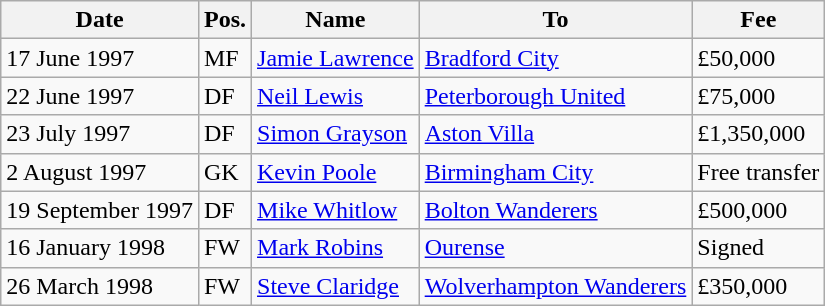<table class="wikitable">
<tr>
<th>Date</th>
<th>Pos.</th>
<th>Name</th>
<th>To</th>
<th>Fee</th>
</tr>
<tr>
<td>17 June 1997</td>
<td>MF</td>
<td> <a href='#'>Jamie Lawrence</a></td>
<td><a href='#'>Bradford City</a></td>
<td>£50,000</td>
</tr>
<tr>
<td>22 June 1997</td>
<td>DF</td>
<td> <a href='#'>Neil Lewis</a></td>
<td><a href='#'>Peterborough United</a></td>
<td>£75,000</td>
</tr>
<tr>
<td>23 July 1997</td>
<td>DF</td>
<td> <a href='#'>Simon Grayson</a></td>
<td><a href='#'>Aston Villa</a></td>
<td>£1,350,000</td>
</tr>
<tr>
<td>2 August 1997</td>
<td>GK</td>
<td> <a href='#'>Kevin Poole</a></td>
<td><a href='#'>Birmingham City</a></td>
<td>Free transfer</td>
</tr>
<tr>
<td>19 September 1997</td>
<td>DF</td>
<td> <a href='#'>Mike Whitlow</a></td>
<td><a href='#'>Bolton Wanderers</a></td>
<td>£500,000</td>
</tr>
<tr>
<td>16 January 1998</td>
<td>FW</td>
<td> <a href='#'>Mark Robins</a></td>
<td><a href='#'>Ourense</a></td>
<td>Signed</td>
</tr>
<tr>
<td>26 March 1998</td>
<td>FW</td>
<td> <a href='#'>Steve Claridge</a></td>
<td><a href='#'>Wolverhampton Wanderers</a></td>
<td>£350,000</td>
</tr>
</table>
